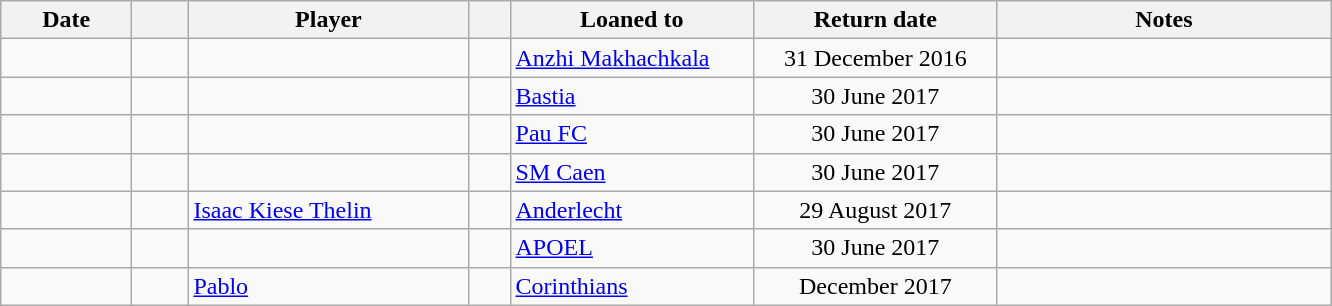<table class="wikitable sortable">
<tr>
<th style="width:80px;">Date</th>
<th style="width:30px;"></th>
<th style="width:180px;">Player</th>
<th style="width:20px;"></th>
<th style="width:155px;">Loaned to</th>
<th style="width:155px;" class="unsortable">Return date</th>
<th style="width:215px;" class="unsortable">Notes</th>
</tr>
<tr>
<td></td>
<td align=center></td>
<td> </td>
<td></td>
<td> <a href='#'>Anzhi Makhachkala</a></td>
<td align=center>31 December 2016</td>
<td align=center></td>
</tr>
<tr>
<td></td>
<td align=center></td>
<td> </td>
<td></td>
<td> <a href='#'>Bastia</a></td>
<td align=center>30 June 2017</td>
<td align=center></td>
</tr>
<tr>
<td></td>
<td align=center></td>
<td> </td>
<td></td>
<td> <a href='#'>Pau FC</a></td>
<td align=center>30 June 2017</td>
<td align=center></td>
</tr>
<tr>
<td></td>
<td align=center></td>
<td> </td>
<td></td>
<td> <a href='#'>SM Caen</a></td>
<td align=center>30 June 2017</td>
<td align=center></td>
</tr>
<tr>
<td></td>
<td align=center></td>
<td> <a href='#'>Isaac Kiese Thelin</a></td>
<td></td>
<td> <a href='#'>Anderlecht</a></td>
<td align=center>29 August 2017</td>
<td align=center></td>
</tr>
<tr>
<td></td>
<td align=center></td>
<td> </td>
<td></td>
<td> <a href='#'>APOEL</a></td>
<td align=center>30 June 2017</td>
<td align=center></td>
</tr>
<tr>
<td></td>
<td align=center></td>
<td> <a href='#'>Pablo</a></td>
<td></td>
<td> <a href='#'>Corinthians</a></td>
<td align=center>December 2017</td>
<td align=center></td>
</tr>
</table>
